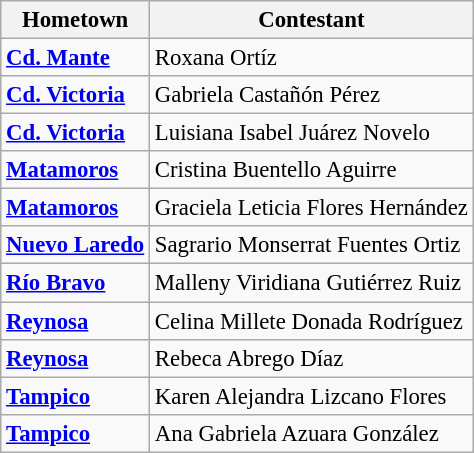<table class="wikitable sortable" style="font-size: 95%;">
<tr>
<th>Hometown</th>
<th>Contestant</th>
</tr>
<tr>
<td><strong><a href='#'>Cd. Mante</a></strong></td>
<td>Roxana Ortíz</td>
</tr>
<tr>
<td><strong><a href='#'>Cd. Victoria</a></strong></td>
<td>Gabriela Castañón Pérez</td>
</tr>
<tr>
<td><strong><a href='#'>Cd. Victoria</a></strong></td>
<td>Luisiana Isabel Juárez Novelo</td>
</tr>
<tr>
<td><strong><a href='#'>Matamoros</a></strong></td>
<td>Cristina Buentello Aguirre</td>
</tr>
<tr>
<td><strong><a href='#'>Matamoros</a></strong></td>
<td>Graciela Leticia Flores Hernández</td>
</tr>
<tr>
<td><strong><a href='#'>Nuevo Laredo</a></strong></td>
<td>Sagrario Monserrat Fuentes Ortiz</td>
</tr>
<tr>
<td><strong><a href='#'>Río Bravo</a></strong></td>
<td>Malleny Viridiana Gutiérrez Ruiz</td>
</tr>
<tr>
<td><strong><a href='#'>Reynosa</a></strong></td>
<td>Celina Millete Donada Rodríguez</td>
</tr>
<tr>
<td><strong><a href='#'>Reynosa</a></strong></td>
<td>Rebeca Abrego Díaz</td>
</tr>
<tr>
<td><strong><a href='#'>Tampico</a></strong></td>
<td>Karen Alejandra Lizcano Flores</td>
</tr>
<tr>
<td><strong><a href='#'>Tampico</a></strong></td>
<td>Ana Gabriela Azuara González</td>
</tr>
</table>
